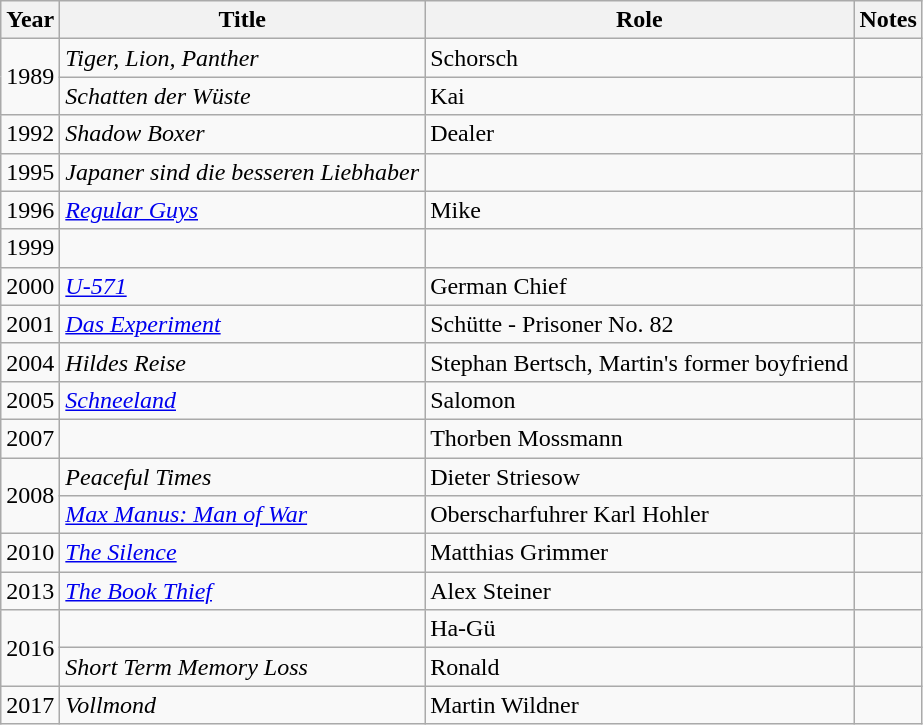<table class="wikitable sortable">
<tr>
<th>Year</th>
<th>Title</th>
<th>Role</th>
<th class="unsortable">Notes</th>
</tr>
<tr>
<td rowspan=2>1989</td>
<td><em>Tiger, Lion, Panther</em></td>
<td>Schorsch</td>
<td></td>
</tr>
<tr>
<td><em>Schatten der Wüste</em></td>
<td>Kai</td>
<td></td>
</tr>
<tr>
<td>1992</td>
<td><em>Shadow Boxer</em></td>
<td>Dealer</td>
<td></td>
</tr>
<tr>
<td>1995</td>
<td><em>Japaner sind die besseren Liebhaber</em></td>
<td></td>
<td></td>
</tr>
<tr>
<td>1996</td>
<td><em><a href='#'>Regular Guys</a></em></td>
<td>Mike</td>
<td></td>
</tr>
<tr>
<td>1999</td>
<td><em></em></td>
<td></td>
<td></td>
</tr>
<tr>
<td>2000</td>
<td><em><a href='#'>U-571</a></em></td>
<td>German Chief</td>
<td></td>
</tr>
<tr>
<td>2001</td>
<td><em><a href='#'>Das Experiment</a></em></td>
<td>Schütte - Prisoner No. 82</td>
<td></td>
</tr>
<tr>
<td>2004</td>
<td><em>Hildes Reise</em></td>
<td>Stephan Bertsch, Martin's former boyfriend</td>
<td></td>
</tr>
<tr>
<td>2005</td>
<td><em><a href='#'>Schneeland</a></em></td>
<td>Salomon</td>
<td></td>
</tr>
<tr>
<td>2007</td>
<td><em></em></td>
<td>Thorben Mossmann</td>
<td></td>
</tr>
<tr>
<td rowspan=2>2008</td>
<td><em>Peaceful Times</em></td>
<td>Dieter Striesow</td>
<td></td>
</tr>
<tr>
<td><em><a href='#'>Max Manus: Man of War</a></em></td>
<td>Oberscharfuhrer Karl Hohler</td>
<td></td>
</tr>
<tr>
<td>2010</td>
<td><em><a href='#'>The Silence</a></em></td>
<td>Matthias Grimmer</td>
<td></td>
</tr>
<tr>
<td>2013</td>
<td><em><a href='#'>The Book Thief</a></em></td>
<td>Alex Steiner</td>
<td></td>
</tr>
<tr>
<td rowspan=2>2016</td>
<td><em></em></td>
<td>Ha-Gü</td>
<td></td>
</tr>
<tr>
<td><em>Short Term Memory Loss</em></td>
<td>Ronald</td>
<td></td>
</tr>
<tr>
<td>2017</td>
<td><em>Vollmond</em></td>
<td>Martin Wildner</td>
<td></td>
</tr>
</table>
